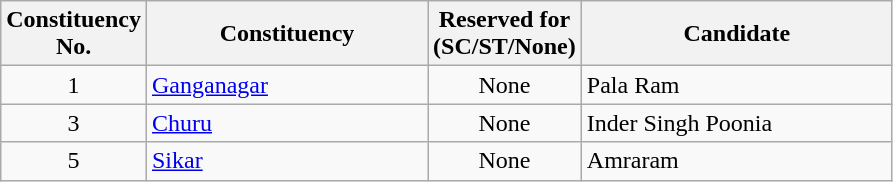<table class= "wikitable sortable">
<tr>
<th>Constituency <br> No.</th>
<th style="width:180px;">Constituency</th>
<th>Reserved for <br> (SC/ST/None)</th>
<th style="width:200px;">Candidate </th>
</tr>
<tr>
<td style="text-align:center;">1</td>
<td><a href='#'>Ganganagar</a></td>
<td style="text-align:center;">None</td>
<td>Pala Ram</td>
</tr>
<tr>
<td style="text-align:center;">3</td>
<td><a href='#'>Churu</a></td>
<td style="text-align:center;">None</td>
<td>Inder Singh Poonia</td>
</tr>
<tr>
<td style="text-align:center;">5</td>
<td><a href='#'>Sikar</a></td>
<td style="text-align:center;">None</td>
<td>Amraram</td>
</tr>
</table>
